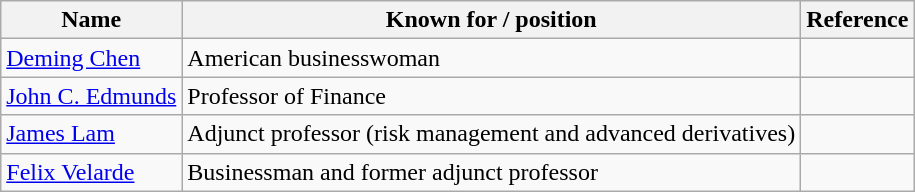<table class="wikitable">
<tr>
<th>Name</th>
<th>Known for / position</th>
<th>Reference</th>
</tr>
<tr>
<td><a href='#'>Deming Chen</a></td>
<td>American businesswoman</td>
<td></td>
</tr>
<tr>
<td><a href='#'>John C. Edmunds</a></td>
<td>Professor of Finance</td>
<td></td>
</tr>
<tr>
<td><a href='#'>James Lam</a></td>
<td>Adjunct professor (risk management and advanced derivatives)</td>
<td></td>
</tr>
<tr>
<td><a href='#'>Felix Velarde</a></td>
<td>Businessman and former adjunct professor</td>
<td></td>
</tr>
</table>
